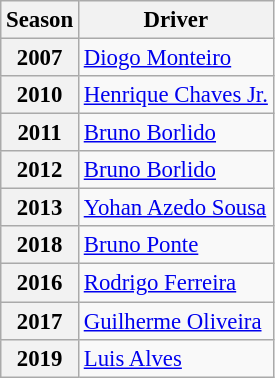<table class="wikitable" style="font-size: 95%;">
<tr>
<th>Season</th>
<th>Driver</th>
</tr>
<tr>
<th>2007</th>
<td> <a href='#'>Diogo Monteiro</a></td>
</tr>
<tr>
<th>2010</th>
<td> <a href='#'>Henrique Chaves Jr.</a></td>
</tr>
<tr>
<th>2011</th>
<td> <a href='#'>Bruno Borlido</a></td>
</tr>
<tr>
<th>2012</th>
<td> <a href='#'>Bruno Borlido</a></td>
</tr>
<tr>
<th>2013</th>
<td> <a href='#'>Yohan Azedo Sousa</a></td>
</tr>
<tr>
<th>2018</th>
<td> <a href='#'>Bruno Ponte</a></td>
</tr>
<tr>
<th>2016</th>
<td> <a href='#'>Rodrigo Ferreira</a></td>
</tr>
<tr>
<th>2017</th>
<td> <a href='#'>Guilherme Oliveira</a></td>
</tr>
<tr>
<th>2019</th>
<td> <a href='#'>Luis Alves</a></td>
</tr>
</table>
